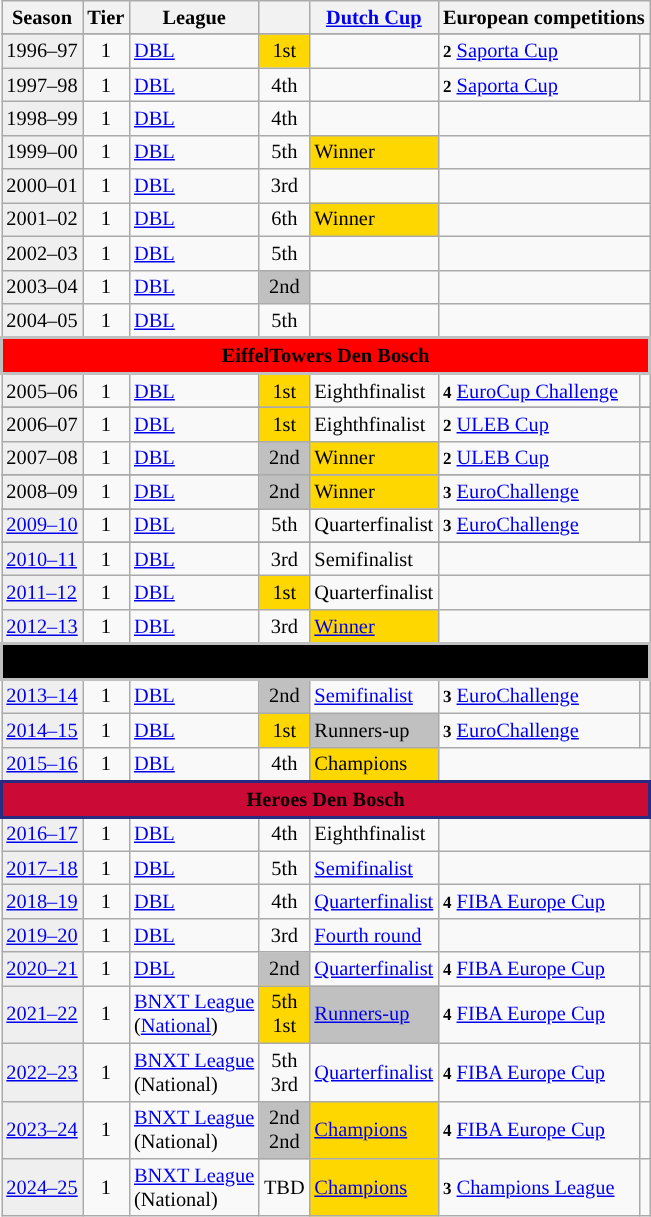<table class="wikitable" style="font-size:85%">
<tr bgcolor=>
<th>Season</th>
<th>Tier</th>
<th>League</th>
<th></th>
<th><a href='#'>Dutch Cup</a></th>
<th colspan=2>European competitions</th>
</tr>
<tr>
</tr>
<tr>
<td style="background:#efefef;">1996–97</td>
<td align=center>1</td>
<td><a href='#'>DBL</a></td>
<td style="background:gold" align="center">1st</td>
<td style="background:"></td>
<td style="background:"><small><strong>2</strong></small> <a href='#'>Saporta Cup</a></td>
<td align=center></td>
</tr>
<tr>
<td style="background:#efefef;">1997–98</td>
<td align=center>1</td>
<td><a href='#'>DBL</a></td>
<td align="center">4th</td>
<td style="background:"></td>
<td><small><strong>2</strong></small> <a href='#'>Saporta Cup</a></td>
<td align=center></td>
</tr>
<tr>
<td style="background:#efefef;">1998–99</td>
<td align=center>1</td>
<td><a href='#'>DBL</a></td>
<td align="center">4th</td>
<td style="background:"></td>
<td colspan=2></td>
</tr>
<tr>
<td style="background:#efefef;">1999–00</td>
<td align=center>1</td>
<td><a href='#'>DBL</a></td>
<td align="center">5th</td>
<td style="background:gold">Winner</td>
<td colspan=2></td>
</tr>
<tr>
<td style="background:#efefef;">2000–01</td>
<td align=center>1</td>
<td><a href='#'>DBL</a></td>
<td style="background: " align="center">3rd</td>
<td style="background:"></td>
<td colspan=2></td>
</tr>
<tr>
<td style="background:#efefef;">2001–02</td>
<td align=center>1</td>
<td><a href='#'>DBL</a></td>
<td align="center">6th</td>
<td style="background:gold">Winner</td>
<td colspan=2></td>
</tr>
<tr>
<td style="background:#efefef;">2002–03</td>
<td align=center>1</td>
<td><a href='#'>DBL</a></td>
<td align="center">5th</td>
<td style="background:"></td>
<td colspan=2></td>
</tr>
<tr>
<td style="background:#efefef;">2003–04</td>
<td align=center>1</td>
<td><a href='#'>DBL</a></td>
<td style="background:silver" align=center>2nd</td>
<td style="background:"></td>
<td colspan=2></td>
</tr>
<tr>
<td style="background:#efefef;">2004–05</td>
<td align=center>1</td>
<td><a href='#'>DBL</a></td>
<td align="center">5th</td>
<td style="background:"></td>
<td colspan=2></td>
</tr>
<tr>
<td colspan="7" class="unsortable" align="center" style="border:2px solid silver; background-color:red"><span><strong>EiffelTowers Den Bosch</strong></span></td>
</tr>
<tr>
<td style="background:#efefef;">2005–06</td>
<td align=center>1</td>
<td><a href='#'>DBL</a></td>
<td style="background:gold" align="center">1st</td>
<td>Eighthfinalist</td>
<td><small><strong>4</strong></small> <a href='#'>EuroCup Challenge</a></td>
<td align=center></td>
</tr>
<tr>
</tr>
<tr>
<td style="background:#efefef;">2006–07</td>
<td align=center>1</td>
<td><a href='#'>DBL</a></td>
<td style="background:gold" align="center">1st</td>
<td style="background:">Eighthfinalist</td>
<td><small><strong>2</strong></small> <a href='#'>ULEB Cup</a></td>
<td align=center></td>
</tr>
<tr>
<td style="background:#efefef;">2007–08</td>
<td align=center>1</td>
<td><a href='#'>DBL</a></td>
<td style="background:silver" align="center">2nd</td>
<td style="background:gold">Winner</td>
<td><small><strong>2</strong></small> <a href='#'>ULEB Cup</a></td>
<td align=center></td>
</tr>
<tr>
</tr>
<tr>
<td style="background:#efefef;">2008–09</td>
<td align=center>1</td>
<td><a href='#'>DBL</a></td>
<td style="background:silver" align="center">2nd</td>
<td style="background:gold">Winner</td>
<td><small><strong>3</strong></small> <a href='#'>EuroChallenge</a></td>
<td align=center></td>
</tr>
<tr>
</tr>
<tr>
<td style="background:#efefef;"><a href='#'>2009–10</a></td>
<td align=center>1</td>
<td><a href='#'>DBL</a></td>
<td align=center>5th</td>
<td>Quarterfinalist</td>
<td><small><strong>3</strong></small> <a href='#'>EuroChallenge</a></td>
<td align=center></td>
</tr>
<tr>
</tr>
<tr>
<td style="background:#efefef;"><a href='#'>2010–11</a></td>
<td align=center>1</td>
<td><a href='#'>DBL</a></td>
<td align=center>3rd</td>
<td>Semifinalist</td>
<td colspan=2></td>
</tr>
<tr>
<td style="background:#efefef;"><a href='#'>2011–12</a></td>
<td align=center>1</td>
<td><a href='#'>DBL</a></td>
<td style="background:gold" align=center>1st</td>
<td>Quarterfinalist</td>
<td colspan=2></td>
</tr>
<tr>
<td style="background:#efefef;"><a href='#'>2012–13</a></td>
<td align=center>1</td>
<td><a href='#'>DBL</a></td>
<td align="center">3rd</td>
<td style="background:gold"><a href='#'>Winner</a></td>
<td colspan=2></td>
</tr>
<tr>
<td colspan="7" class="unsortable" align="center" style="border:2px solid silver; background-color:black"><span><strong>SPM Shoeters</strong></span></td>
</tr>
<tr>
<td style="background:#efefef;"><a href='#'>2013–14</a></td>
<td align=center>1</td>
<td><a href='#'>DBL</a></td>
<td align="center" style="background:silver">2nd</td>
<td><a href='#'>Semifinalist</a></td>
<td><small><strong>3</strong></small> <a href='#'>EuroChallenge</a></td>
<td align=center></td>
</tr>
<tr>
<td style="background:#efefef;"><a href='#'>2014–15</a></td>
<td align=center>1</td>
<td><a href='#'>DBL</a></td>
<td bgcolor=gold align=center>1st</td>
<td bgcolor=silver>Runners-up</td>
<td><small><strong>3</strong></small> <a href='#'>EuroChallenge</a></td>
<td align=center></td>
</tr>
<tr>
<td style="background:#efefef;"><a href='#'>2015–16</a></td>
<td align=center>1</td>
<td><a href='#'>DBL</a></td>
<td align=center>4th</td>
<td bgcolor=gold>Champions</td>
<td colspan=2></td>
</tr>
<tr>
<td colspan="7" class="unsortable" align="center" style="border:2px solid #292B83; background-color:#CB0A35"><span><strong>Heroes Den Bosch</strong></span></td>
</tr>
<tr>
<td style="background:#efefef;"><a href='#'>2016–17</a></td>
<td align=center>1</td>
<td><a href='#'>DBL</a></td>
<td align=center>4th</td>
<td>Eighthfinalist</td>
<td colspan=2></td>
</tr>
<tr>
<td style="background:#efefef;"><a href='#'>2017–18</a></td>
<td align=center>1</td>
<td><a href='#'>DBL</a></td>
<td align=center>5th</td>
<td><a href='#'>Semifinalist</a></td>
<td colspan=2></td>
</tr>
<tr>
<td style="background:#efefef;"><a href='#'>2018–19</a></td>
<td align=center>1</td>
<td><a href='#'>DBL</a></td>
<td align=center>4th</td>
<td><a href='#'>Quarterfinalist</a></td>
<td><small><strong>4</strong></small> <a href='#'>FIBA Europe Cup</a></td>
<td align=center></td>
</tr>
<tr>
<td style="background:#efefef;"><a href='#'>2019–20</a></td>
<td align=center>1</td>
<td><a href='#'>DBL</a></td>
<td align=center>3rd</td>
<td><a href='#'>Fourth round</a></td>
<td></td>
<td></td>
</tr>
<tr>
<td style="background:#efefef;"><a href='#'>2020–21</a></td>
<td align=center>1</td>
<td><a href='#'>DBL</a></td>
<td align=center bgcolor=silver>2nd</td>
<td><a href='#'>Quarterfinalist</a></td>
<td><small><strong>4</strong></small> <a href='#'>FIBA Europe Cup</a></td>
<td style="text-align:center;"></td>
</tr>
<tr>
<td style="background:#efefef;"><a href='#'>2021–22</a></td>
<td align=center>1</td>
<td><a href='#'>BNXT League</a> <br>(<a href='#'>National</a>)</td>
<td align=center bgcolor=gold>5th <br> 1st</td>
<td bgcolor=silver><a href='#'>Runners-up</a></td>
<td><small><strong>4</strong></small> <a href='#'>FIBA Europe Cup</a></td>
<td></td>
</tr>
<tr>
<td style="background:#efefef;"><a href='#'>2022–23</a></td>
<td align=center>1</td>
<td><a href='#'>BNXT League</a> <br>(National)</td>
<td align=center>5th <br> 3rd</td>
<td><a href='#'>Quarterfinalist</a></td>
<td><small><strong>4</strong></small> <a href='#'>FIBA Europe Cup</a></td>
<td></td>
</tr>
<tr>
<td style="background:#efefef;"><a href='#'>2023–24</a></td>
<td align=center>1</td>
<td><a href='#'>BNXT League</a> <br>(National)</td>
<td bgcolor=silver align=center>2nd <br> 2nd</td>
<td bgcolor=gold><a href='#'>Champions</a></td>
<td><small><strong>4</strong></small> <a href='#'>FIBA Europe Cup</a></td>
<td></td>
</tr>
<tr>
<td style="background:#efefef;"><a href='#'>2024–25</a></td>
<td align=center>1</td>
<td><a href='#'>BNXT League</a> <br>(National)</td>
<td align=center>TBD <br></td>
<td bgcolor=gold><a href='#'>Champions</a></td>
<td><small><strong>3</strong></small> <a href='#'>Champions League</a></td>
<td></td>
</tr>
</table>
